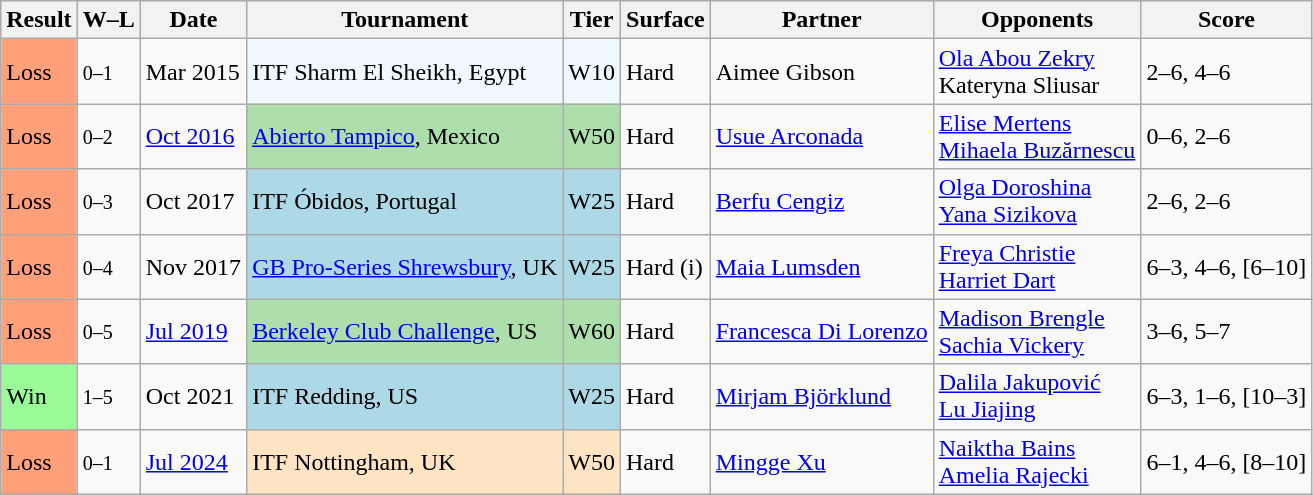<table class="sortable wikitable">
<tr>
<th>Result</th>
<th class="unsortable">W–L</th>
<th>Date</th>
<th>Tournament</th>
<th>Tier</th>
<th>Surface</th>
<th>Partner</th>
<th>Opponents</th>
<th class="unsortable">Score</th>
</tr>
<tr>
<td style="background:#ffa07a;">Loss</td>
<td><small>0–1</small></td>
<td>Mar 2015</td>
<td style="background:#f0f8ff;">ITF Sharm El Sheikh, Egypt</td>
<td style="background:#f0f8ff;">W10</td>
<td>Hard</td>
<td> Aimee Gibson</td>
<td> <a href='#'>Ola Abou Zekry</a> <br>  Kateryna Sliusar</td>
<td>2–6, 4–6</td>
</tr>
<tr>
<td style="background:#ffa07a;">Loss</td>
<td><small>0–2</small></td>
<td><a href='#'>Oct 2016</a></td>
<td style="background:#addfad;"><a href='#'>Abierto Tampico</a>, Mexico</td>
<td style="background:#addfad;">W50</td>
<td>Hard</td>
<td> <a href='#'>Usue Arconada</a></td>
<td> <a href='#'>Elise Mertens</a> <br>  <a href='#'>Mihaela Buzărnescu</a></td>
<td>0–6, 2–6</td>
</tr>
<tr>
<td style="background:#ffa07a;">Loss</td>
<td><small>0–3</small></td>
<td>Oct 2017</td>
<td style="background:lightblue;">ITF Óbidos, Portugal</td>
<td style="background:lightblue;">W25</td>
<td>Hard</td>
<td> <a href='#'>Berfu Cengiz</a></td>
<td> <a href='#'>Olga Doroshina</a> <br>  <a href='#'>Yana Sizikova</a></td>
<td>2–6, 2–6</td>
</tr>
<tr>
<td style="background:#ffa07a;">Loss</td>
<td><small>0–4</small></td>
<td>Nov 2017</td>
<td style="background:lightblue;"><a href='#'>GB Pro-Series Shrewsbury</a>, UK</td>
<td style="background:lightblue;">W25</td>
<td>Hard (i)</td>
<td> <a href='#'>Maia Lumsden</a></td>
<td> <a href='#'>Freya Christie</a> <br>  <a href='#'>Harriet Dart</a></td>
<td>6–3, 4–6, [6–10]</td>
</tr>
<tr>
<td bgcolor=ffa07a>Loss</td>
<td><small>0–5</small></td>
<td><a href='#'>Jul 2019</a></td>
<td style=background:#addfad><a href='#'>Berkeley Club Challenge</a>, US</td>
<td style=background:#addfad>W60</td>
<td>Hard</td>
<td> <a href='#'>Francesca Di Lorenzo</a></td>
<td> <a href='#'>Madison Brengle</a> <br>  <a href='#'>Sachia Vickery</a></td>
<td>3–6, 5–7</td>
</tr>
<tr>
<td bgcolor=98FB98>Win</td>
<td><small>1–5</small></td>
<td>Oct 2021</td>
<td style="background:lightblue;">ITF Redding, US</td>
<td style="background:lightblue;">W25</td>
<td>Hard</td>
<td> <a href='#'>Mirjam Björklund</a></td>
<td> <a href='#'>Dalila Jakupović</a> <br>  <a href='#'>Lu Jiajing</a></td>
<td>6–3, 1–6, [10–3]</td>
</tr>
<tr>
<td bgcolor=ffa07a>Loss</td>
<td><small>0–1</small></td>
<td><a href='#'>Jul 2024</a></td>
<td style="background:#ffe4c4;">ITF Nottingham, UK</td>
<td style="background:#ffe4c4;">W50</td>
<td>Hard</td>
<td> <a href='#'>Mingge Xu</a></td>
<td> <a href='#'>Naiktha Bains</a> <br>  <a href='#'>Amelia Rajecki</a></td>
<td>6–1, 4–6, [8–10]</td>
</tr>
</table>
